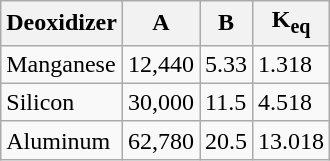<table class="wikitable sortable">
<tr>
<th>Deoxidizer</th>
<th>A</th>
<th>B</th>
<th>K<sub>eq</sub></th>
</tr>
<tr>
<td>Manganese</td>
<td>12,440</td>
<td>5.33</td>
<td>1.318</td>
</tr>
<tr>
<td>Silicon</td>
<td>30,000</td>
<td>11.5</td>
<td>4.518</td>
</tr>
<tr>
<td>Aluminum</td>
<td>62,780</td>
<td>20.5</td>
<td>13.018</td>
</tr>
</table>
